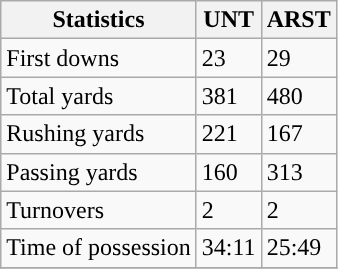<table class="wikitable">
<tr>
<th>Statistics</th>
<th>UNT</th>
<th>ARST</th>
</tr>
<tr>
<td>First downs</td>
<td>23</td>
<td>29</td>
</tr>
<tr>
<td>Total yards</td>
<td>381</td>
<td>480</td>
</tr>
<tr>
<td>Rushing yards</td>
<td>221</td>
<td>167</td>
</tr>
<tr>
<td>Passing yards</td>
<td>160</td>
<td>313</td>
</tr>
<tr>
<td>Turnovers</td>
<td>2</td>
<td>2</td>
</tr>
<tr>
<td>Time of possession</td>
<td>34:11</td>
<td>25:49</td>
</tr>
<tr>
</tr>
</table>
